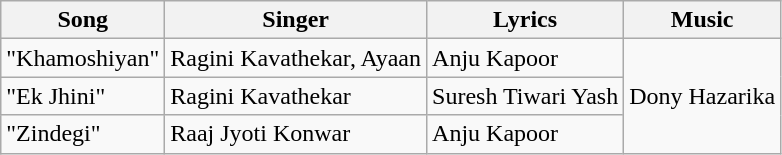<table class="wikitable sortable plainrowheaders">
<tr>
<th scope="col">Song</th>
<th scope="col">Singer</th>
<th scope="col">Lyrics</th>
<th scope="col">Music</th>
</tr>
<tr>
<td>"Khamoshiyan"</td>
<td>Ragini Kavathekar, Ayaan</td>
<td>Anju Kapoor</td>
<td rowspan="3">Dony Hazarika</td>
</tr>
<tr>
<td>"Ek Jhini"</td>
<td>Ragini Kavathekar</td>
<td>Suresh Tiwari Yash</td>
</tr>
<tr>
<td>"Zindegi"</td>
<td>Raaj Jyoti Konwar</td>
<td>Anju Kapoor</td>
</tr>
</table>
